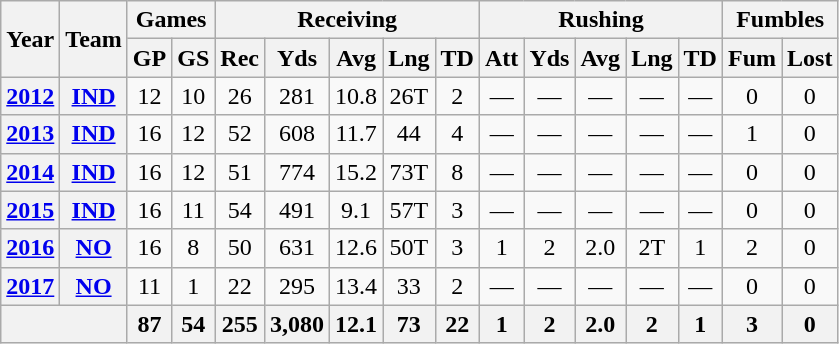<table class=wikitable style="text-align:center;">
<tr>
<th rowspan="2">Year</th>
<th rowspan="2">Team</th>
<th colspan="2">Games</th>
<th colspan="5">Receiving</th>
<th colspan="5">Rushing</th>
<th colspan="2">Fumbles</th>
</tr>
<tr>
<th>GP</th>
<th>GS</th>
<th>Rec</th>
<th>Yds</th>
<th>Avg</th>
<th>Lng</th>
<th>TD</th>
<th>Att</th>
<th>Yds</th>
<th>Avg</th>
<th>Lng</th>
<th>TD</th>
<th>Fum</th>
<th>Lost</th>
</tr>
<tr>
<th><a href='#'>2012</a></th>
<th><a href='#'>IND</a></th>
<td>12</td>
<td>10</td>
<td>26</td>
<td>281</td>
<td>10.8</td>
<td>26T</td>
<td>2</td>
<td>—</td>
<td>—</td>
<td>—</td>
<td>—</td>
<td>—</td>
<td>0</td>
<td>0</td>
</tr>
<tr>
<th><a href='#'>2013</a></th>
<th><a href='#'>IND</a></th>
<td>16</td>
<td>12</td>
<td>52</td>
<td>608</td>
<td>11.7</td>
<td>44</td>
<td>4</td>
<td>—</td>
<td>—</td>
<td>—</td>
<td>—</td>
<td>—</td>
<td>1</td>
<td>0</td>
</tr>
<tr>
<th><a href='#'>2014</a></th>
<th><a href='#'>IND</a></th>
<td>16</td>
<td>12</td>
<td>51</td>
<td>774</td>
<td>15.2</td>
<td>73T</td>
<td>8</td>
<td>—</td>
<td>—</td>
<td>—</td>
<td>—</td>
<td>—</td>
<td>0</td>
<td>0</td>
</tr>
<tr>
<th><a href='#'>2015</a></th>
<th><a href='#'>IND</a></th>
<td>16</td>
<td>11</td>
<td>54</td>
<td>491</td>
<td>9.1</td>
<td>57T</td>
<td>3</td>
<td>—</td>
<td>—</td>
<td>—</td>
<td>—</td>
<td>—</td>
<td>0</td>
<td>0</td>
</tr>
<tr>
<th><a href='#'>2016</a></th>
<th><a href='#'>NO</a></th>
<td>16</td>
<td>8</td>
<td>50</td>
<td>631</td>
<td>12.6</td>
<td>50T</td>
<td>3</td>
<td>1</td>
<td>2</td>
<td>2.0</td>
<td>2T</td>
<td>1</td>
<td>2</td>
<td>0</td>
</tr>
<tr>
<th><a href='#'>2017</a></th>
<th><a href='#'>NO</a></th>
<td>11</td>
<td>1</td>
<td>22</td>
<td>295</td>
<td>13.4</td>
<td>33</td>
<td>2</td>
<td>—</td>
<td>—</td>
<td>—</td>
<td>—</td>
<td>—</td>
<td>0</td>
<td>0</td>
</tr>
<tr>
<th colspan="2"></th>
<th>87</th>
<th>54</th>
<th>255</th>
<th>3,080</th>
<th>12.1</th>
<th>73</th>
<th>22</th>
<th>1</th>
<th>2</th>
<th>2.0</th>
<th>2</th>
<th>1</th>
<th>3</th>
<th>0</th>
</tr>
</table>
